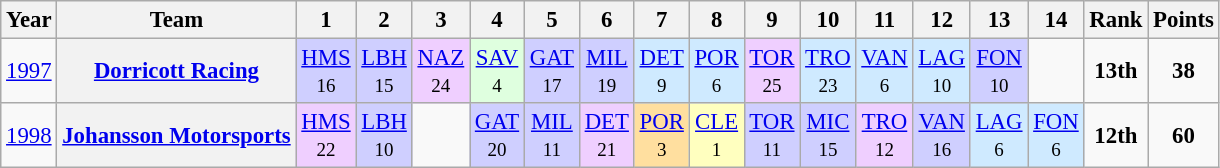<table class="wikitable" style="text-align:center; font-size:95%">
<tr>
<th>Year</th>
<th>Team</th>
<th>1</th>
<th>2</th>
<th>3</th>
<th>4</th>
<th>5</th>
<th>6</th>
<th>7</th>
<th>8</th>
<th>9</th>
<th>10</th>
<th>11</th>
<th>12</th>
<th>13</th>
<th>14</th>
<th>Rank</th>
<th>Points</th>
</tr>
<tr>
<td><a href='#'>1997</a></td>
<th><a href='#'>Dorricott Racing</a></th>
<td style="background:#CFCFFF;"><a href='#'>HMS</a><br><small>16</small></td>
<td style="background:#CFCFFF;"><a href='#'>LBH</a><br><small>15</small></td>
<td style="background:#EFCFFF;"><a href='#'>NAZ</a><br><small>24</small></td>
<td style="background:#DFFFDF;"><a href='#'>SAV</a><br><small>4</small></td>
<td style="background:#CFCFFF;"><a href='#'>GAT</a><br><small>17</small></td>
<td style="background:#CFCFFF;"><a href='#'>MIL</a><br><small>19</small></td>
<td style="background:#CFEAFF;"><a href='#'>DET</a><br><small>9</small></td>
<td style="background:#CFEAFF;"><a href='#'>POR</a><br><small>6</small></td>
<td style="background:#EFCFFF;"><a href='#'>TOR</a><br><small>25</small></td>
<td style="background:#CFEAFF;"><a href='#'>TRO</a><br><small>23</small></td>
<td style="background:#CFEAFF;"><a href='#'>VAN</a><br><small>6</small></td>
<td style="background:#CFEAFF;"><a href='#'>LAG</a><br><small>10</small></td>
<td style="background:#CFCFFF;"><a href='#'>FON</a><br><small>10</small></td>
<td></td>
<td style="background:#CFCFF;"><strong>13th</strong></td>
<td style="background:#CFCFF;"><strong>38</strong></td>
</tr>
<tr>
<td><a href='#'>1998</a></td>
<th><a href='#'>Johansson Motorsports</a></th>
<td style="background:#EFCFFF;"><a href='#'>HMS</a><br><small>22</small></td>
<td style="background:#CFCFFF;"><a href='#'>LBH</a><br><small>10</small></td>
<td></td>
<td style="background:#CFCFFF;"><a href='#'>GAT</a><br><small>20</small></td>
<td style="background:#CFCFFF;"><a href='#'>MIL</a><br><small>11</small></td>
<td style="background:#EFCFFF;"><a href='#'>DET</a><br><small>21</small></td>
<td style="background:#FFDF9F;"><a href='#'>POR</a><br><small>3</small></td>
<td style="background:#FFFFBF;"><a href='#'>CLE</a><br><small>1</small></td>
<td style="background:#CFCFFF;"><a href='#'>TOR</a><br><small>11</small></td>
<td style="background:#CFCFFF;"><a href='#'>MIC</a><br><small>15</small></td>
<td style="background:#EFCFFF;"><a href='#'>TRO</a><br><small>12</small></td>
<td style="background:#CFCFFF;"><a href='#'>VAN</a><br><small>16</small></td>
<td style="background:#CFEAFF;"><a href='#'>LAG</a><br><small>6</small></td>
<td style="background:#CFEAFF;"><a href='#'>FON</a><br><small>6</small></td>
<td style="background:#CFCFF;"><strong>12th</strong></td>
<td style="background:#CFCFF;"><strong>60</strong></td>
</tr>
</table>
